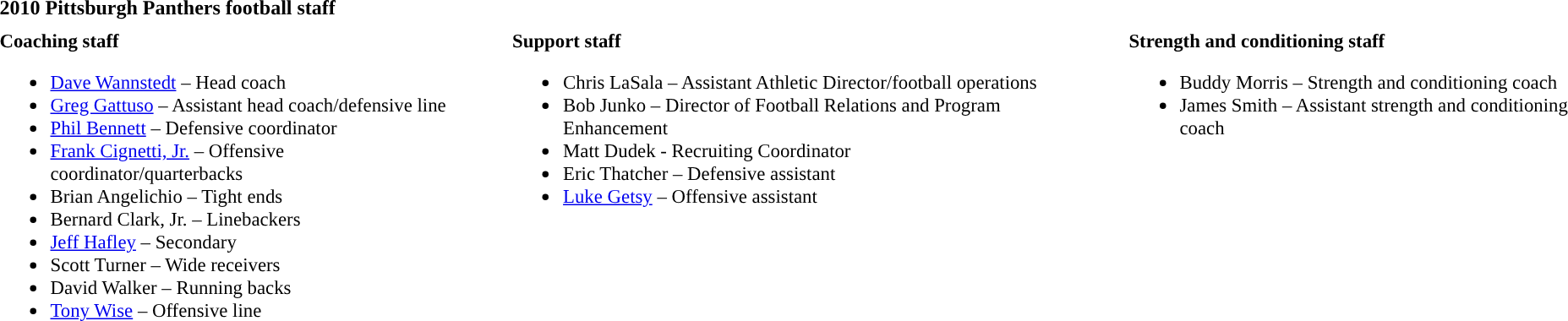<table class="toccolours" style="text-align: left;">
<tr>
<td colspan=10><strong>2010 Pittsburgh Panthers football staff</strong></td>
</tr>
<tr>
<td valign="top"></td>
</tr>
<tr>
<td style="font-size:95%; vertical-align:top;"><strong>Coaching staff</strong><br><ul><li><a href='#'>Dave Wannstedt</a> – Head coach</li><li><a href='#'>Greg Gattuso</a> – Assistant head coach/defensive line</li><li><a href='#'>Phil Bennett</a> – Defensive coordinator</li><li><a href='#'>Frank Cignetti, Jr.</a> – Offensive coordinator/quarterbacks</li><li>Brian Angelichio – Tight ends</li><li>Bernard Clark, Jr. – Linebackers</li><li><a href='#'>Jeff Hafley</a> – Secondary</li><li>Scott Turner – Wide receivers</li><li>David Walker – Running backs</li><li><a href='#'>Tony Wise</a> – Offensive line</li></ul></td>
<td width="25"> </td>
<td valign="top"></td>
<td style="font-size: 95%;" valign="top"><strong>Support staff</strong><br><ul><li>Chris LaSala – Assistant Athletic Director/football operations</li><li>Bob Junko – Director of Football Relations and Program Enhancement</li><li>Matt Dudek - Recruiting Coordinator</li><li>Eric Thatcher – Defensive assistant</li><li><a href='#'>Luke Getsy</a> – Offensive assistant</li></ul></td>
<td width="25"> </td>
<td valign="top"></td>
<td style="font-size: 95%;" valign="top"><strong>Strength and conditioning staff</strong><br><ul><li>Buddy Morris – Strength and conditioning coach</li><li>James Smith – Assistant strength and conditioning coach</li></ul></td>
</tr>
</table>
